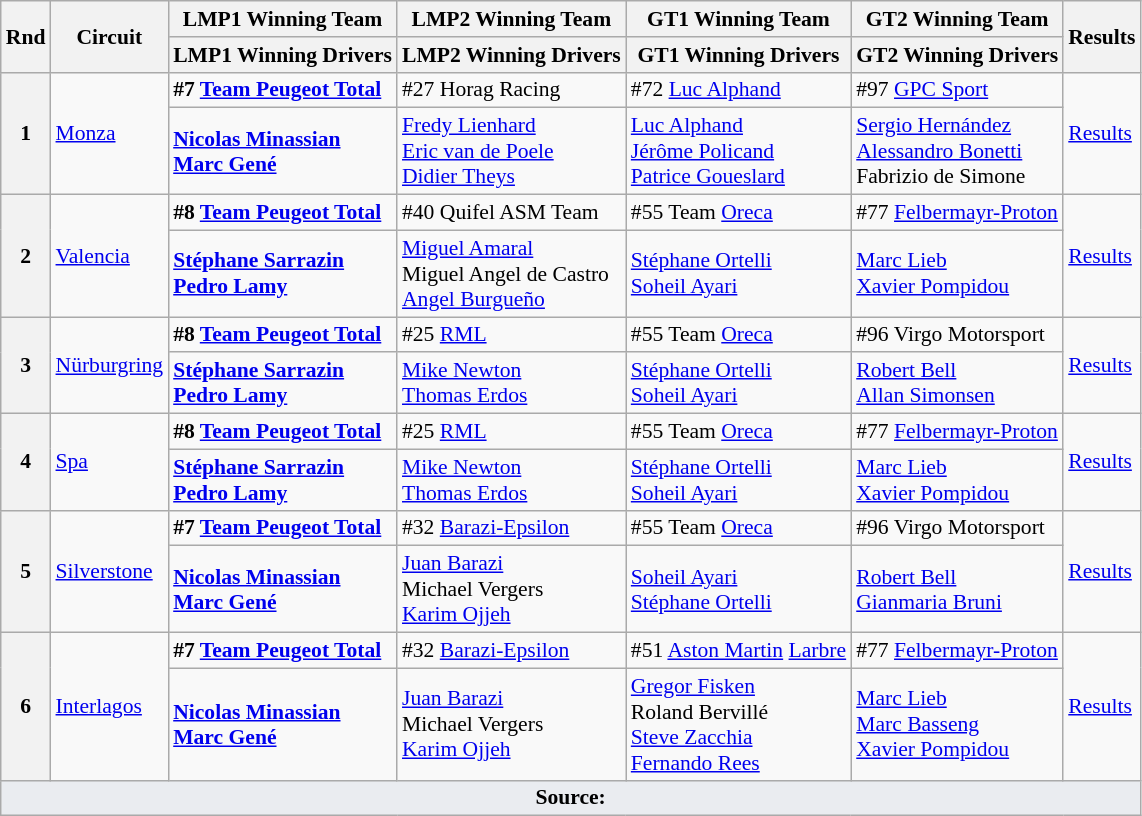<table class="wikitable" style="font-size: 90%;">
<tr>
<th rowspan=2>Rnd</th>
<th rowspan=2>Circuit</th>
<th>LMP1 Winning Team</th>
<th>LMP2 Winning Team</th>
<th>GT1 Winning Team</th>
<th>GT2 Winning Team</th>
<th rowspan=2>Results</th>
</tr>
<tr>
<th>LMP1 Winning Drivers</th>
<th>LMP2 Winning Drivers</th>
<th>GT1 Winning Drivers</th>
<th>GT2 Winning Drivers</th>
</tr>
<tr>
<th rowspan=2>1</th>
<td rowspan=2><a href='#'>Monza</a></td>
<td> <strong>#7 <a href='#'>Team Peugeot Total</a></strong></td>
<td> #27 Horag Racing</td>
<td> #72 <a href='#'>Luc Alphand</a></td>
<td> #97 <a href='#'>GPC Sport</a></td>
<td rowspan=2><a href='#'>Results</a></td>
</tr>
<tr>
<td> <strong><a href='#'>Nicolas Minassian</a></strong><br> <strong><a href='#'>Marc Gené</a></strong></td>
<td> <a href='#'>Fredy Lienhard</a><br> <a href='#'>Eric van de Poele</a><br> <a href='#'>Didier Theys</a></td>
<td> <a href='#'>Luc Alphand</a><br> <a href='#'>Jérôme Policand</a><br> <a href='#'>Patrice Goueslard</a></td>
<td> <a href='#'>Sergio Hernández</a><br> <a href='#'>Alessandro Bonetti</a><br> Fabrizio de Simone</td>
</tr>
<tr>
<th rowspan=2>2</th>
<td rowspan=2><a href='#'>Valencia</a></td>
<td> <strong>#8 <a href='#'>Team Peugeot Total</a></strong></td>
<td> #40 Quifel ASM Team</td>
<td> #55 Team <a href='#'>Oreca</a></td>
<td> #77 <a href='#'>Felbermayr-Proton</a></td>
<td rowspan=2><a href='#'>Results</a></td>
</tr>
<tr>
<td> <strong><a href='#'>Stéphane Sarrazin</a></strong><br> <strong><a href='#'>Pedro Lamy</a></strong></td>
<td> <a href='#'>Miguel Amaral</a><br> Miguel Angel de Castro<br> <a href='#'>Angel Burgueño</a></td>
<td> <a href='#'>Stéphane Ortelli</a><br> <a href='#'>Soheil Ayari</a></td>
<td> <a href='#'>Marc Lieb</a><br> <a href='#'>Xavier Pompidou</a></td>
</tr>
<tr>
<th rowspan=2>3</th>
<td rowspan=2><a href='#'>Nürburgring</a></td>
<td> <strong>#8 <a href='#'>Team Peugeot Total</a></strong></td>
<td> #25 <a href='#'>RML</a></td>
<td> #55 Team <a href='#'>Oreca</a></td>
<td> #96 Virgo Motorsport</td>
<td rowspan=2><a href='#'>Results</a></td>
</tr>
<tr>
<td> <strong><a href='#'>Stéphane Sarrazin</a></strong><br> <strong><a href='#'>Pedro Lamy</a></strong></td>
<td> <a href='#'>Mike Newton</a><br> <a href='#'>Thomas Erdos</a></td>
<td> <a href='#'>Stéphane Ortelli</a><br> <a href='#'>Soheil Ayari</a></td>
<td> <a href='#'>Robert Bell</a><br> <a href='#'>Allan Simonsen</a></td>
</tr>
<tr>
<th rowspan=2>4</th>
<td rowspan=2><a href='#'>Spa</a></td>
<td> <strong>#8 <a href='#'>Team Peugeot Total</a></strong></td>
<td> #25 <a href='#'>RML</a></td>
<td> #55 Team <a href='#'>Oreca</a></td>
<td> #77 <a href='#'>Felbermayr-Proton</a></td>
<td rowspan=2><a href='#'>Results</a></td>
</tr>
<tr>
<td> <strong><a href='#'>Stéphane Sarrazin</a></strong><br> <strong><a href='#'>Pedro Lamy</a></strong></td>
<td> <a href='#'>Mike Newton</a><br> <a href='#'>Thomas Erdos</a></td>
<td> <a href='#'>Stéphane Ortelli</a><br> <a href='#'>Soheil Ayari</a></td>
<td> <a href='#'>Marc Lieb</a><br> <a href='#'>Xavier Pompidou</a></td>
</tr>
<tr>
<th rowspan=2>5</th>
<td rowspan=2><a href='#'>Silverstone</a></td>
<td> <strong>#7 <a href='#'>Team Peugeot Total</a></strong></td>
<td> #32 <a href='#'>Barazi-Epsilon</a></td>
<td> #55 Team <a href='#'>Oreca</a></td>
<td> #96 Virgo Motorsport</td>
<td rowspan=2><a href='#'>Results</a></td>
</tr>
<tr>
<td> <strong><a href='#'>Nicolas Minassian</a></strong><br> <strong><a href='#'>Marc Gené</a></strong></td>
<td> <a href='#'>Juan Barazi</a><br> Michael Vergers<br> <a href='#'>Karim Ojjeh</a></td>
<td> <a href='#'>Soheil Ayari</a><br> <a href='#'>Stéphane Ortelli</a></td>
<td> <a href='#'>Robert Bell</a><br> <a href='#'>Gianmaria Bruni</a></td>
</tr>
<tr>
<th rowspan=2>6</th>
<td rowspan=2><a href='#'>Interlagos</a></td>
<td> <strong>#7 <a href='#'>Team Peugeot Total</a></strong></td>
<td> #32 <a href='#'>Barazi-Epsilon</a></td>
<td> #51 <a href='#'>Aston Martin</a> <a href='#'>Larbre</a></td>
<td> #77 <a href='#'>Felbermayr-Proton</a></td>
<td rowspan=2><a href='#'>Results</a></td>
</tr>
<tr>
<td> <strong><a href='#'>Nicolas Minassian</a></strong><br> <strong><a href='#'>Marc Gené</a></strong></td>
<td> <a href='#'>Juan Barazi</a><br> Michael Vergers<br> <a href='#'>Karim Ojjeh</a></td>
<td> <a href='#'>Gregor Fisken</a><br> Roland Bervillé<br> <a href='#'>Steve Zacchia</a><br> <a href='#'>Fernando Rees</a></td>
<td> <a href='#'>Marc Lieb</a><br> <a href='#'>Marc Basseng</a><br> <a href='#'>Xavier Pompidou</a></td>
</tr>
<tr class="sortbottom">
<td colspan="7" style="background-color:#EAECF0;text-align:center"><strong>Source:</strong></td>
</tr>
</table>
